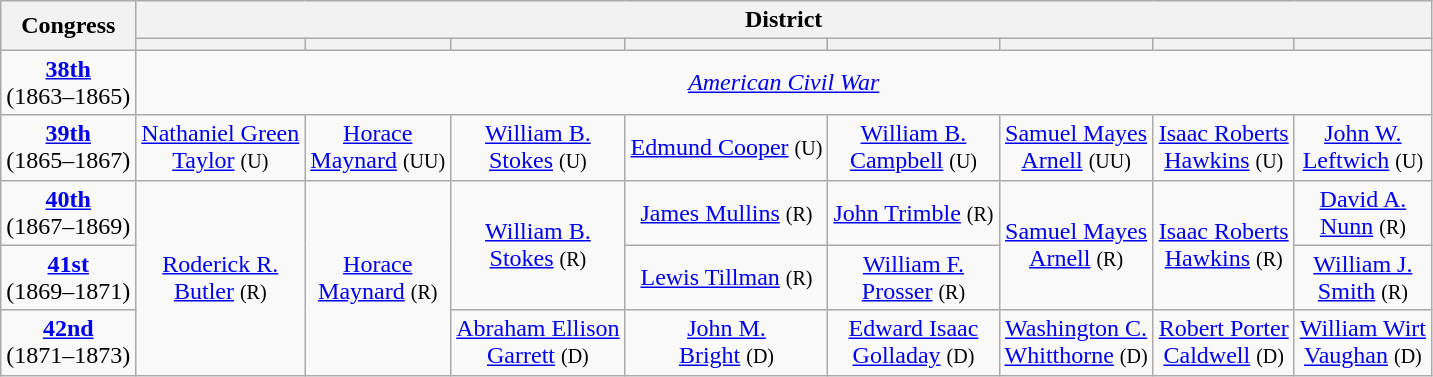<table class=wikitable style="text-align:center">
<tr>
<th rowspan=2>Congress</th>
<th colspan=8>District</th>
</tr>
<tr>
<th></th>
<th></th>
<th></th>
<th></th>
<th></th>
<th></th>
<th></th>
<th></th>
</tr>
<tr style="height:2em">
<td><strong><a href='#'>38th</a></strong><br>(1863–1865)</td>
<td colspan=8><em><a href='#'>American Civil War</a></em></td>
</tr>
<tr style="height:2em">
<td><strong><a href='#'>39th</a></strong><br>(1865–1867)</td>
<td><a href='#'>Nathaniel Green<br>Taylor</a> <small>(U)</small></td>
<td><a href='#'>Horace<br>Maynard</a> <small>(UU)</small></td>
<td><a href='#'>William B.<br>Stokes</a> <small>(U)</small></td>
<td><a href='#'>Edmund Cooper</a> <small>(U)</small></td>
<td><a href='#'>William B.<br>Campbell</a> <small>(U)</small></td>
<td><a href='#'>Samuel Mayes<br>Arnell</a> <small>(UU)</small></td>
<td><a href='#'>Isaac Roberts<br>Hawkins</a> <small>(U)</small></td>
<td><a href='#'>John W.<br>Leftwich</a> <small>(U)</small></td>
</tr>
<tr style="height:2em">
<td><strong><a href='#'>40th</a></strong><br>(1867–1869)</td>
<td rowspan=3 ><a href='#'>Roderick R.<br>Butler</a> <small>(R)</small></td>
<td rowspan=3 ><a href='#'>Horace<br>Maynard</a> <small>(R)</small></td>
<td rowspan=2 ><a href='#'>William B.<br>Stokes</a> <small>(R)</small></td>
<td><a href='#'>James Mullins</a> <small>(R)</small></td>
<td><a href='#'>John Trimble</a> <small>(R)</small></td>
<td rowspan=2 ><a href='#'>Samuel Mayes<br>Arnell</a> <small>(R)</small></td>
<td rowspan=2 ><a href='#'>Isaac Roberts<br>Hawkins</a> <small>(R)</small></td>
<td><a href='#'>David A.<br>Nunn</a> <small>(R)</small></td>
</tr>
<tr style="height:2em">
<td><strong><a href='#'>41st</a></strong><br>(1869–1871)</td>
<td><a href='#'>Lewis Tillman</a> <small>(R)</small></td>
<td><a href='#'>William F.<br>Prosser</a> <small>(R)</small></td>
<td><a href='#'>William J.<br>Smith</a> <small>(R)</small></td>
</tr>
<tr style="height:2em">
<td><strong><a href='#'>42nd</a></strong><br>(1871–1873)</td>
<td><a href='#'>Abraham Ellison<br>Garrett</a> <small>(D)</small></td>
<td><a href='#'>John M.<br>Bright</a> <small>(D)</small></td>
<td><a href='#'>Edward Isaac<br>Golladay</a> <small>(D)</small></td>
<td><a href='#'>Washington C.<br>Whitthorne</a> <small>(D)</small></td>
<td><a href='#'>Robert Porter<br>Caldwell</a> <small>(D)</small></td>
<td><a href='#'>William Wirt<br>Vaughan</a> <small>(D)</small></td>
</tr>
</table>
